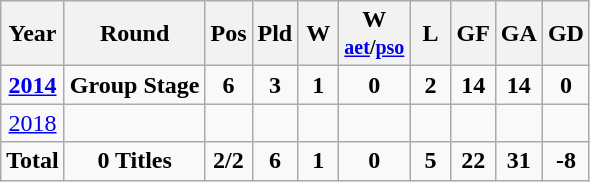<table class="wikitable" style="text-align: center;">
<tr>
<th>Year</th>
<th>Round</th>
<th width=20>Pos</th>
<th width=20>Pld</th>
<th width=20>W</th>
<th width=20>W<br><small><a href='#'>aet</a>/<a href='#'>pso</a></small></th>
<th width=20>L</th>
<th width=20>GF</th>
<th width=20>GA</th>
<th width=20>GD</th>
</tr>
<tr style="background:;">
<td> <strong><a href='#'>2014</a></strong></td>
<td><strong>Group Stage</strong></td>
<td><strong>6</strong></td>
<td><strong>3</strong></td>
<td><strong>1</strong></td>
<td><strong>0</strong></td>
<td><strong>2</strong></td>
<td><strong>14</strong></td>
<td><strong>14</strong></td>
<td><strong>0</strong></td>
</tr>
<tr style="background:;">
<td> <a href='#'>2018</a></td>
<td></td>
<td></td>
<td></td>
<td></td>
<td></td>
<td></td>
<td></td>
<td></td>
</tr>
<tr>
<td><strong>Total</strong></td>
<td><strong>0 Titles</strong></td>
<td><strong>2/2</strong></td>
<td><strong>6</strong></td>
<td><strong>1</strong></td>
<td><strong>0</strong></td>
<td><strong>5</strong></td>
<td><strong>22</strong></td>
<td><strong>31</strong></td>
<td><strong>-8</strong></td>
</tr>
</table>
